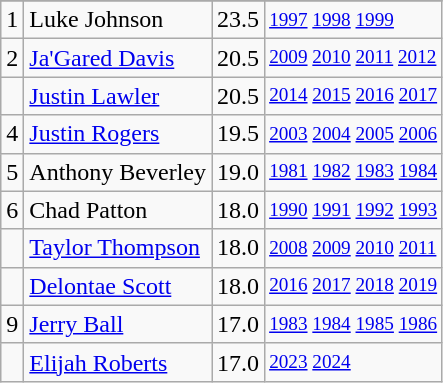<table class="wikitable">
<tr>
</tr>
<tr>
<td>1</td>
<td>Luke Johnson</td>
<td>23.5</td>
<td style="font-size:80%;"><a href='#'>1997</a> <a href='#'>1998</a> <a href='#'>1999</a></td>
</tr>
<tr>
<td>2</td>
<td><a href='#'>Ja'Gared Davis</a></td>
<td>20.5</td>
<td style="font-size:80%;"><a href='#'>2009</a> <a href='#'>2010</a> <a href='#'>2011</a> <a href='#'>2012</a></td>
</tr>
<tr>
<td></td>
<td><a href='#'>Justin Lawler</a></td>
<td>20.5</td>
<td style="font-size:80%;"><a href='#'>2014</a> <a href='#'>2015</a> <a href='#'>2016</a> <a href='#'>2017</a></td>
</tr>
<tr>
<td>4</td>
<td><a href='#'>Justin Rogers</a></td>
<td>19.5</td>
<td style="font-size:80%;"><a href='#'>2003</a> <a href='#'>2004</a> <a href='#'>2005</a> <a href='#'>2006</a></td>
</tr>
<tr>
<td>5</td>
<td>Anthony Beverley</td>
<td>19.0</td>
<td style="font-size:80%;"><a href='#'>1981</a> <a href='#'>1982</a> <a href='#'>1983</a> <a href='#'>1984</a></td>
</tr>
<tr>
<td>6</td>
<td>Chad Patton</td>
<td>18.0</td>
<td style="font-size:80%;"><a href='#'>1990</a> <a href='#'>1991</a> <a href='#'>1992</a> <a href='#'>1993</a></td>
</tr>
<tr>
<td></td>
<td><a href='#'>Taylor Thompson</a></td>
<td>18.0</td>
<td style="font-size:80%;"><a href='#'>2008</a> <a href='#'>2009</a> <a href='#'>2010</a> <a href='#'>2011</a></td>
</tr>
<tr>
<td></td>
<td><a href='#'>Delontae Scott</a></td>
<td>18.0</td>
<td style="font-size:80%;"><a href='#'>2016</a> <a href='#'>2017</a> <a href='#'>2018</a> <a href='#'>2019</a></td>
</tr>
<tr>
<td>9</td>
<td><a href='#'>Jerry Ball</a></td>
<td>17.0</td>
<td style="font-size:80%;"><a href='#'>1983</a> <a href='#'>1984</a> <a href='#'>1985</a> <a href='#'>1986</a></td>
</tr>
<tr>
<td></td>
<td><a href='#'>Elijah Roberts</a></td>
<td>17.0</td>
<td style="font-size:80%;"><a href='#'>2023</a> <a href='#'>2024</a></td>
</tr>
</table>
